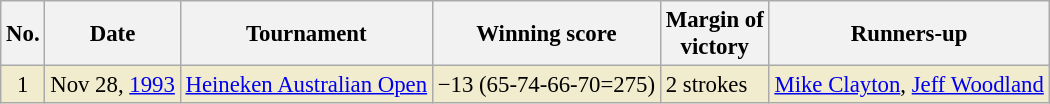<table class="wikitable" style="font-size:95%;">
<tr>
<th>No.</th>
<th>Date</th>
<th>Tournament</th>
<th>Winning score</th>
<th>Margin of<br>victory</th>
<th>Runners-up</th>
</tr>
<tr style="background:#f2ecce;">
<td align=center>1</td>
<td align=right>Nov 28, <a href='#'>1993</a></td>
<td><a href='#'>Heineken Australian Open</a></td>
<td>−13 (65-74-66-70=275)</td>
<td>2 strokes</td>
<td> <a href='#'>Mike Clayton</a>,  <a href='#'>Jeff Woodland</a></td>
</tr>
</table>
